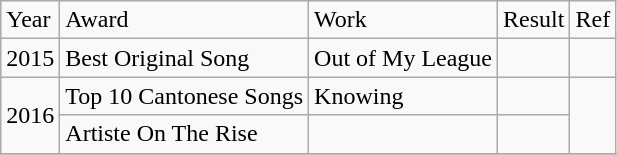<table class="wikitable">
<tr>
<td>Year</td>
<td>Award</td>
<td>Work</td>
<td>Result</td>
<td>Ref</td>
</tr>
<tr>
<td>2015</td>
<td>Best Original Song</td>
<td>Out of My League</td>
<td></td>
<td></td>
</tr>
<tr>
<td rowspan="2">2016</td>
<td>Top 10 Cantonese Songs</td>
<td>Knowing</td>
<td></td>
<td rowspan="2"></td>
</tr>
<tr>
<td>Artiste On The Rise</td>
<td></td>
<td></td>
</tr>
<tr>
</tr>
</table>
